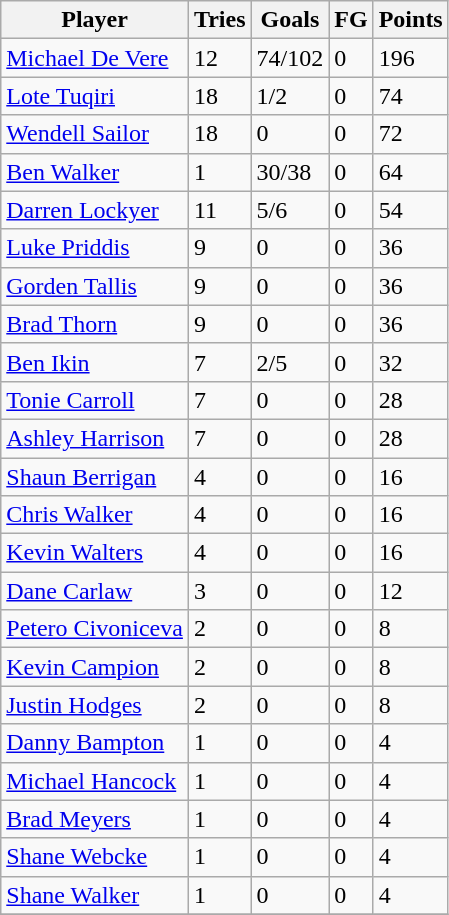<table class="wikitable">
<tr>
<th>Player</th>
<th>Tries</th>
<th>Goals</th>
<th>FG</th>
<th>Points</th>
</tr>
<tr>
<td><a href='#'>Michael De Vere</a></td>
<td>12</td>
<td>74/102</td>
<td>0</td>
<td>196</td>
</tr>
<tr>
<td><a href='#'>Lote Tuqiri</a></td>
<td>18</td>
<td>1/2</td>
<td>0</td>
<td>74</td>
</tr>
<tr>
<td><a href='#'>Wendell Sailor</a></td>
<td>18</td>
<td>0</td>
<td>0</td>
<td>72</td>
</tr>
<tr>
<td><a href='#'>Ben Walker</a></td>
<td>1</td>
<td>30/38</td>
<td>0</td>
<td>64</td>
</tr>
<tr>
<td><a href='#'>Darren Lockyer</a></td>
<td>11</td>
<td>5/6</td>
<td>0</td>
<td>54</td>
</tr>
<tr>
<td><a href='#'>Luke Priddis</a></td>
<td>9</td>
<td>0</td>
<td>0</td>
<td>36</td>
</tr>
<tr>
<td><a href='#'>Gorden Tallis</a></td>
<td>9</td>
<td>0</td>
<td>0</td>
<td>36</td>
</tr>
<tr>
<td><a href='#'>Brad Thorn</a></td>
<td>9</td>
<td>0</td>
<td>0</td>
<td>36</td>
</tr>
<tr>
<td><a href='#'>Ben Ikin</a></td>
<td>7</td>
<td>2/5</td>
<td>0</td>
<td>32</td>
</tr>
<tr>
<td><a href='#'>Tonie Carroll</a></td>
<td>7</td>
<td>0</td>
<td>0</td>
<td>28</td>
</tr>
<tr>
<td><a href='#'>Ashley Harrison</a></td>
<td>7</td>
<td>0</td>
<td>0</td>
<td>28</td>
</tr>
<tr>
<td><a href='#'>Shaun Berrigan</a></td>
<td>4</td>
<td>0</td>
<td>0</td>
<td>16</td>
</tr>
<tr>
<td><a href='#'>Chris Walker</a></td>
<td>4</td>
<td>0</td>
<td>0</td>
<td>16</td>
</tr>
<tr>
<td><a href='#'>Kevin Walters</a></td>
<td>4</td>
<td>0</td>
<td>0</td>
<td>16</td>
</tr>
<tr>
<td><a href='#'>Dane Carlaw</a></td>
<td>3</td>
<td>0</td>
<td>0</td>
<td>12</td>
</tr>
<tr>
<td><a href='#'>Petero Civoniceva</a></td>
<td>2</td>
<td>0</td>
<td>0</td>
<td>8</td>
</tr>
<tr>
<td><a href='#'>Kevin Campion</a></td>
<td>2</td>
<td>0</td>
<td>0</td>
<td>8</td>
</tr>
<tr>
<td><a href='#'>Justin Hodges</a></td>
<td>2</td>
<td>0</td>
<td>0</td>
<td>8</td>
</tr>
<tr>
<td><a href='#'>Danny Bampton</a></td>
<td>1</td>
<td>0</td>
<td>0</td>
<td>4</td>
</tr>
<tr>
<td><a href='#'>Michael Hancock</a></td>
<td>1</td>
<td>0</td>
<td>0</td>
<td>4</td>
</tr>
<tr>
<td><a href='#'>Brad Meyers</a></td>
<td>1</td>
<td>0</td>
<td>0</td>
<td>4</td>
</tr>
<tr>
<td><a href='#'>Shane Webcke</a></td>
<td>1</td>
<td>0</td>
<td>0</td>
<td>4</td>
</tr>
<tr>
<td><a href='#'>Shane Walker</a></td>
<td>1</td>
<td>0</td>
<td>0</td>
<td>4</td>
</tr>
<tr>
</tr>
</table>
